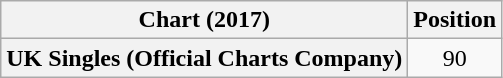<table class="wikitable plainrowheaders" style="text-align:center">
<tr>
<th scope="col">Chart (2017)</th>
<th scope="col">Position</th>
</tr>
<tr>
<th scope="row">UK Singles (Official Charts Company)</th>
<td>90</td>
</tr>
</table>
